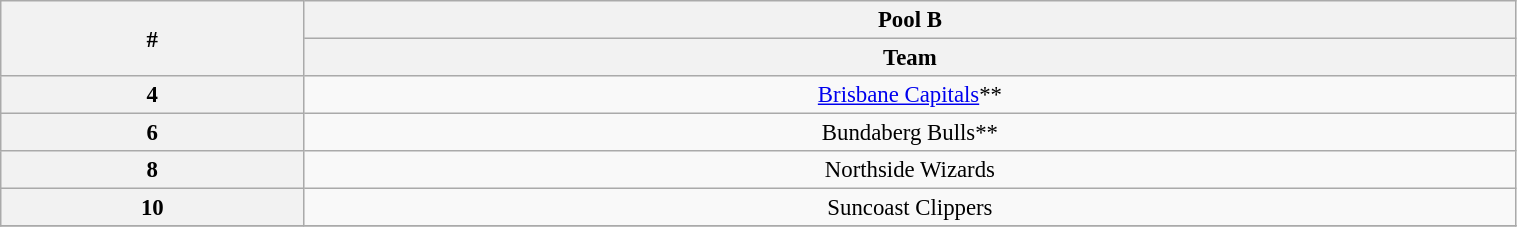<table class="wikitable" width="80%" style="font-size:95%; text-align:center">
<tr>
<th width="5%" rowspan=2>#</th>
<th colspan="1" align="center">Pool B</th>
</tr>
<tr>
<th width="20%">Team</th>
</tr>
<tr>
<th>4</th>
<td align=center><a href='#'>Brisbane Capitals</a>**</td>
</tr>
<tr>
<th>6</th>
<td align=center>Bundaberg Bulls**</td>
</tr>
<tr>
<th>8</th>
<td align=center>Northside Wizards</td>
</tr>
<tr>
<th>10</th>
<td align=center>Suncoast Clippers</td>
</tr>
<tr>
</tr>
</table>
